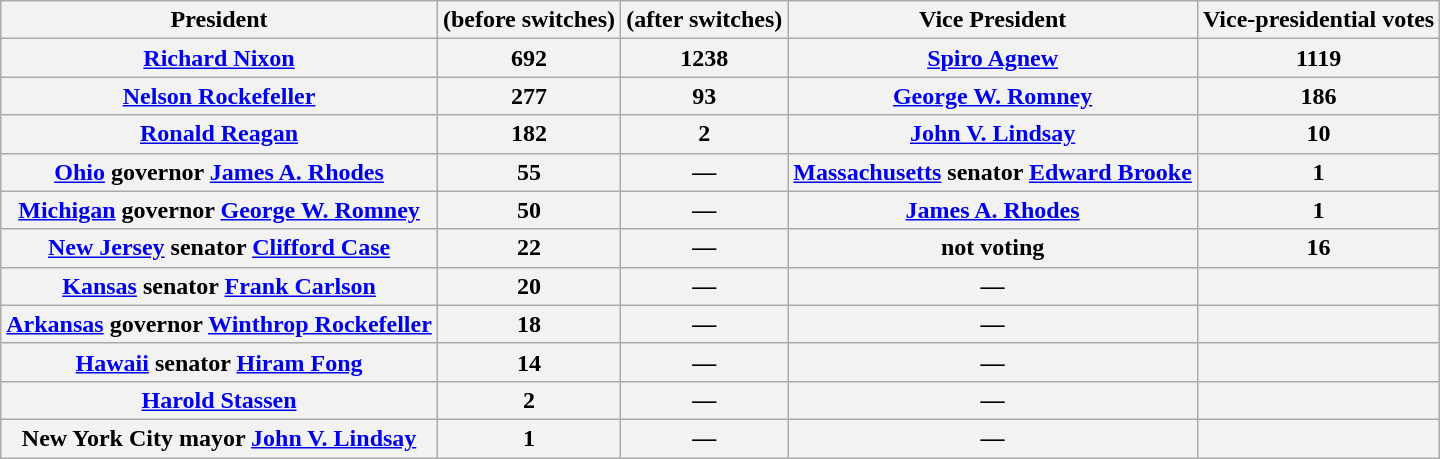<table class="wikitable" style="text-align:right">
<tr>
<th>President</th>
<th>(before switches)</th>
<th>(after switches)</th>
<th>Vice President</th>
<th>Vice-presidential votes</th>
</tr>
<tr>
<th><a href='#'>Richard Nixon</a></th>
<th>692</th>
<th>1238</th>
<th><a href='#'>Spiro Agnew</a></th>
<th>1119</th>
</tr>
<tr>
<th><a href='#'>Nelson Rockefeller</a></th>
<th>277</th>
<th>93</th>
<th><a href='#'>George W. Romney</a></th>
<th>186</th>
</tr>
<tr>
<th><a href='#'>Ronald Reagan</a></th>
<th>182</th>
<th>2</th>
<th><a href='#'>John V. Lindsay</a></th>
<th>10</th>
</tr>
<tr>
<th><a href='#'>Ohio</a> governor <a href='#'>James A. Rhodes</a></th>
<th>55</th>
<th>—</th>
<th><a href='#'>Massachusetts</a> senator <a href='#'>Edward Brooke</a></th>
<th>1</th>
</tr>
<tr>
<th><a href='#'>Michigan</a> governor <a href='#'>George W. Romney</a></th>
<th>50</th>
<th>—</th>
<th><a href='#'>James A. Rhodes</a></th>
<th>1</th>
</tr>
<tr>
<th><a href='#'>New Jersey</a> senator <a href='#'>Clifford Case</a></th>
<th>22</th>
<th>—</th>
<th>not voting</th>
<th>16</th>
</tr>
<tr>
<th><a href='#'>Kansas</a> senator <a href='#'>Frank Carlson</a></th>
<th>20</th>
<th>—</th>
<th>—</th>
<th></th>
</tr>
<tr>
<th><a href='#'>Arkansas</a> governor <a href='#'>Winthrop Rockefeller</a></th>
<th>18</th>
<th>—</th>
<th>—</th>
<th></th>
</tr>
<tr>
<th><a href='#'>Hawaii</a> senator <a href='#'>Hiram Fong</a></th>
<th>14</th>
<th>—</th>
<th>—</th>
<th></th>
</tr>
<tr>
<th><a href='#'>Harold Stassen</a></th>
<th>2</th>
<th>—</th>
<th>—</th>
<th></th>
</tr>
<tr>
<th>New York City mayor <a href='#'>John V. Lindsay</a></th>
<th>1</th>
<th>—</th>
<th>—</th>
<th></th>
</tr>
</table>
